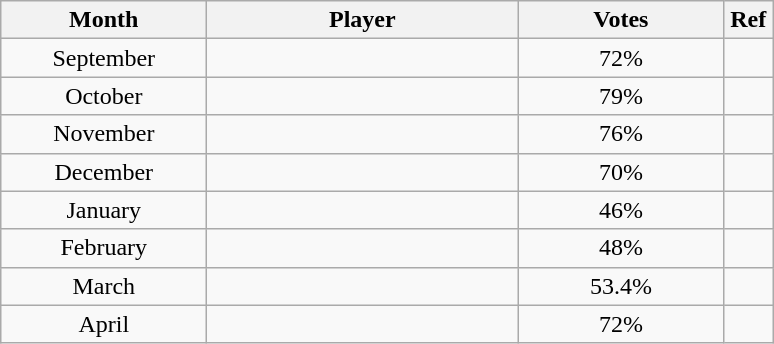<table class="wikitable" style="text-align:center">
<tr>
<th>Month</th>
<th>Player</th>
<th>Votes</th>
<th>Ref</th>
</tr>
<tr>
<td style="width:130px;">September</td>
<td style="width:200px;"></td>
<td style="width:130px;">72%</td>
<td style="width:25px;"></td>
</tr>
<tr>
<td style="width:130px;">October</td>
<td style="width:200px;"></td>
<td style="width:130px;">79%</td>
<td style="width:25px;"></td>
</tr>
<tr>
<td style="width:130px;">November</td>
<td style="width:200px;"></td>
<td style="width:130px;">76%</td>
<td style="width:25px;"></td>
</tr>
<tr>
<td style="width:130px;">December</td>
<td style="width:200px;"></td>
<td style="width:130px;">70%</td>
<td style="width:25px;"></td>
</tr>
<tr>
<td style="width:130px;">January</td>
<td style="width:200px;"></td>
<td style="width:130px;">46%</td>
<td style="width:25px;"></td>
</tr>
<tr>
<td style="width:130px;">February</td>
<td style="width:200px;"></td>
<td style="width:130px;">48%</td>
<td style="width:25px;"></td>
</tr>
<tr>
<td style="width:130px;">March</td>
<td style="width:200px;"></td>
<td style="width:130px;">53.4%</td>
<td style="width:25px;"></td>
</tr>
<tr>
<td style="width:130px;">April</td>
<td style="width:200px;"></td>
<td style="width:130px;">72%</td>
<td style="width:25px;"></td>
</tr>
</table>
